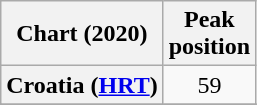<table class="wikitable sortable plainrowheaders" style="text-align:center">
<tr>
<th scope="col">Chart (2020)</th>
<th scope="col">Peak<br>position</th>
</tr>
<tr>
<th scope="row">Croatia (<a href='#'>HRT</a>)</th>
<td>59</td>
</tr>
<tr>
</tr>
<tr>
</tr>
</table>
